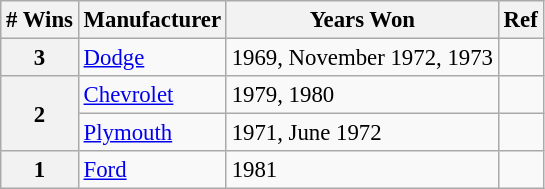<table class="wikitable" style="font-size: 95%;">
<tr>
<th># Wins</th>
<th>Manufacturer</th>
<th>Years Won</th>
<th>Ref</th>
</tr>
<tr>
<th>3</th>
<td><a href='#'>Dodge</a></td>
<td>1969, November 1972, 1973</td>
<td></td>
</tr>
<tr>
<th rowspan=2>2</th>
<td><a href='#'>Chevrolet</a></td>
<td>1979, 1980</td>
<td></td>
</tr>
<tr>
<td><a href='#'>Plymouth</a></td>
<td>1971, June 1972</td>
<td></td>
</tr>
<tr>
<th>1</th>
<td><a href='#'>Ford</a></td>
<td>1981</td>
<td></td>
</tr>
</table>
